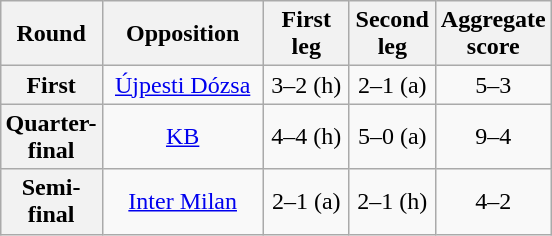<table class="wikitable plainrowheaders" style="text-align:center;margin-left:1em;float:right">
<tr>
<th scope="col" style="width:25px;">Round</th>
<th scope="col" style="width:100px;">Opposition</th>
<th scope="col" style="width:50px;">First leg</th>
<th scope="col" style="width:50px;">Second leg</th>
<th scope="col" style="width:50px;">Aggregate score</th>
</tr>
<tr>
<th scope=row style="text-align:center">First</th>
<td><a href='#'>Újpesti Dózsa</a></td>
<td>3–2 (h)</td>
<td>2–1 (a)</td>
<td>5–3</td>
</tr>
<tr>
<th scope=row style="text-align:center">Quarter-final</th>
<td><a href='#'>KB</a></td>
<td>4–4 (h)</td>
<td>5–0 (a)</td>
<td>9–4</td>
</tr>
<tr>
<th scope=row style="text-align:center">Semi-final</th>
<td><a href='#'>Inter Milan</a></td>
<td>2–1 (a)</td>
<td>2–1 (h)</td>
<td>4–2</td>
</tr>
</table>
